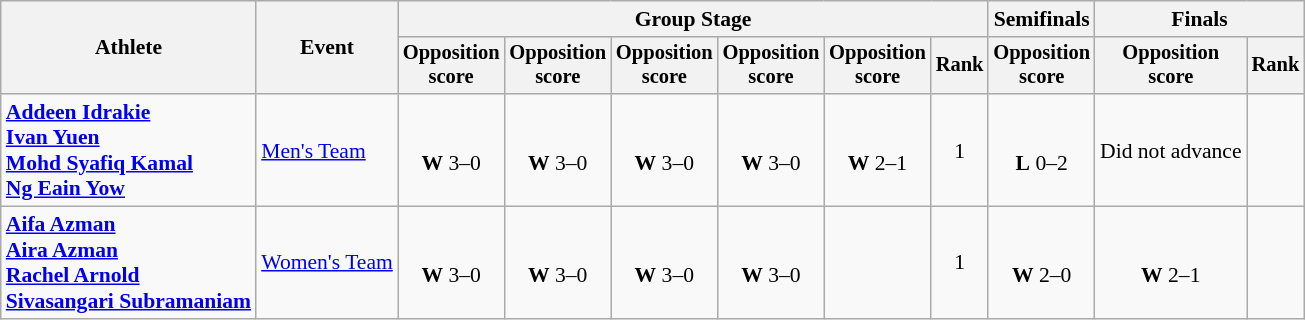<table class="wikitable" style="font-size:90%;text-align:center">
<tr>
<th rowspan="2">Athlete</th>
<th rowspan="2">Event</th>
<th colspan="6">Group Stage</th>
<th>Semifinals</th>
<th colspan="2">Finals</th>
</tr>
<tr style=font-size:95%>
<th>Opposition<br> score</th>
<th>Opposition<br> score</th>
<th>Opposition<br> score</th>
<th>Opposition<br> score</th>
<th>Opposition<br> score</th>
<th>Rank</th>
<th>Opposition<br> score</th>
<th>Opposition<br> score</th>
<th>Rank</th>
</tr>
<tr>
<td align="left"><strong><a href='#'>Addeen Idrakie</a><br><a href='#'>Ivan Yuen</a><br><a href='#'>Mohd Syafiq Kamal</a><br><a href='#'>Ng Eain Yow</a></strong></td>
<td align="left"><a href='#'>Men's Team</a></td>
<td><br><strong>W</strong> 3–0</td>
<td><br><strong>W</strong> 3–0</td>
<td><br><strong>W</strong> 3–0</td>
<td><br><strong>W</strong> 3–0</td>
<td><br><strong>W</strong> 2–1</td>
<td>1 <strong></strong></td>
<td><br><strong>L</strong> 0–2</td>
<td>Did not advance</td>
<td></td>
</tr>
<tr>
<td align="left"><strong><a href='#'>Aifa Azman</a><br><a href='#'>Aira Azman</a><br><a href='#'>Rachel Arnold</a><br><a href='#'>Sivasangari Subramaniam</a></strong></td>
<td align="left"><a href='#'>Women's Team</a></td>
<td><br><strong>W</strong> 3–0</td>
<td><br><strong>W</strong> 3–0</td>
<td><br><strong>W</strong> 3–0</td>
<td><br><strong>W</strong> 3–0</td>
<td></td>
<td>1 <strong></strong></td>
<td><br><strong>W</strong> 2–0</td>
<td><br><strong>W</strong> 2–1</td>
<td></td>
</tr>
</table>
